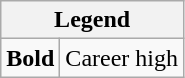<table class="wikitable mw-collapsible mw-collapsed">
<tr>
<th colspan="2">Legend</th>
</tr>
<tr>
<td><strong>Bold</strong></td>
<td>Career high</td>
</tr>
</table>
